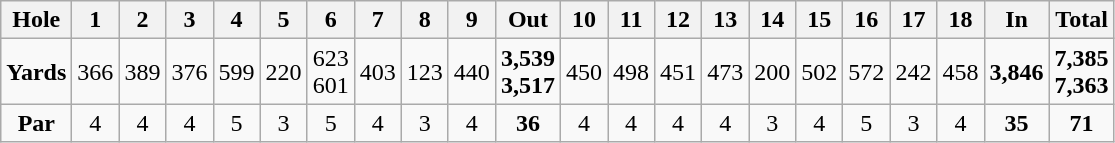<table class="wikitable" style="text-align:center">
<tr>
<th>Hole</th>
<th>1</th>
<th>2</th>
<th>3</th>
<th>4</th>
<th>5</th>
<th>6</th>
<th>7</th>
<th>8</th>
<th>9</th>
<th>Out</th>
<th>10</th>
<th>11</th>
<th>12</th>
<th>13</th>
<th>14</th>
<th>15</th>
<th>16</th>
<th>17</th>
<th>18</th>
<th>In</th>
<th>Total</th>
</tr>
<tr>
<td><strong>Yards</strong></td>
<td>366</td>
<td>389</td>
<td>376</td>
<td>599</td>
<td>220</td>
<td>623<br>601</td>
<td>403</td>
<td>123</td>
<td>440</td>
<td><strong>3,539</strong><br><strong>3,517</strong></td>
<td>450</td>
<td>498</td>
<td>451</td>
<td>473</td>
<td>200</td>
<td>502</td>
<td>572</td>
<td>242</td>
<td>458</td>
<td><strong>3,846</strong></td>
<td><strong>7,385</strong><br><strong>7,363</strong></td>
</tr>
<tr>
<td><strong>Par</strong></td>
<td>4</td>
<td>4</td>
<td>4</td>
<td>5</td>
<td>3</td>
<td>5</td>
<td>4</td>
<td>3</td>
<td>4</td>
<td><strong>36</strong></td>
<td>4</td>
<td>4</td>
<td>4</td>
<td>4</td>
<td>3</td>
<td>4</td>
<td>5</td>
<td>3</td>
<td>4</td>
<td><strong>35</strong></td>
<td><strong>71</strong></td>
</tr>
</table>
